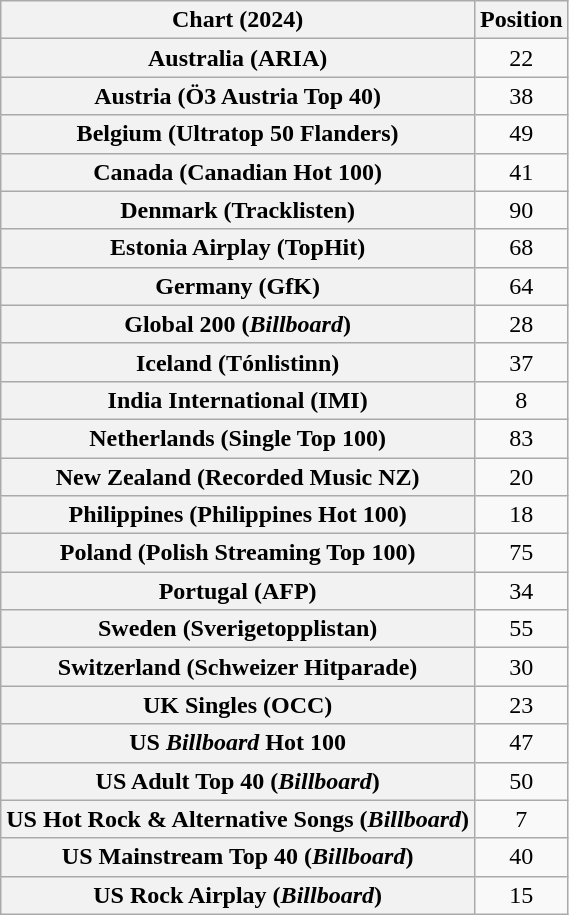<table class="wikitable sortable plainrowheaders" style="text-align:center">
<tr>
<th scope="col">Chart (2024)</th>
<th scope="col">Position</th>
</tr>
<tr>
<th scope="row">Australia (ARIA)</th>
<td>22</td>
</tr>
<tr>
<th scope="row">Austria (Ö3 Austria Top 40)</th>
<td>38</td>
</tr>
<tr>
<th scope="row">Belgium (Ultratop 50 Flanders)</th>
<td>49</td>
</tr>
<tr>
<th scope="row">Canada (Canadian Hot 100)</th>
<td>41</td>
</tr>
<tr>
<th scope="row">Denmark (Tracklisten)</th>
<td>90</td>
</tr>
<tr>
<th scope="row">Estonia Airplay (TopHit)</th>
<td>68</td>
</tr>
<tr>
<th scope="row">Germany (GfK)</th>
<td>64</td>
</tr>
<tr>
<th scope="row">Global 200 (<em>Billboard</em>)</th>
<td>28</td>
</tr>
<tr>
<th scope="row">Iceland (Tónlistinn)</th>
<td>37</td>
</tr>
<tr>
<th scope="row">India International (IMI)</th>
<td>8</td>
</tr>
<tr>
<th scope="row">Netherlands (Single Top 100)</th>
<td>83</td>
</tr>
<tr>
<th scope="row">New Zealand (Recorded Music NZ)</th>
<td>20</td>
</tr>
<tr>
<th scope="row">Philippines (Philippines Hot 100)</th>
<td>18</td>
</tr>
<tr>
<th scope="row">Poland (Polish Streaming Top 100)</th>
<td>75</td>
</tr>
<tr>
<th scope="row">Portugal (AFP)</th>
<td>34</td>
</tr>
<tr>
<th scope="row">Sweden (Sverigetopplistan)</th>
<td>55</td>
</tr>
<tr>
<th scope="row">Switzerland (Schweizer Hitparade)</th>
<td>30</td>
</tr>
<tr>
<th scope="row">UK Singles (OCC)</th>
<td>23</td>
</tr>
<tr>
<th scope="row">US <em>Billboard</em> Hot 100</th>
<td>47</td>
</tr>
<tr>
<th scope="row">US Adult Top 40 (<em>Billboard</em>)</th>
<td>50</td>
</tr>
<tr>
<th scope="row">US Hot Rock & Alternative Songs (<em>Billboard</em>)</th>
<td>7</td>
</tr>
<tr>
<th scope="row">US Mainstream Top 40 (<em>Billboard</em>)</th>
<td>40</td>
</tr>
<tr>
<th scope="row">US Rock Airplay (<em>Billboard</em>)</th>
<td>15</td>
</tr>
</table>
